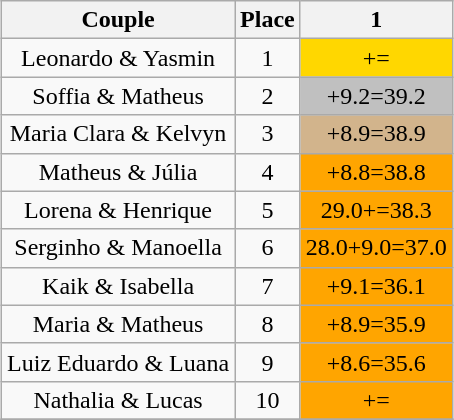<table class="wikitable sortable" style="margin:auto; text-align:center; white-space:nowrap; width:auto;">
<tr>
<th width=45>Couple</th>
<th width=25>Place</th>
<th width=65>1</th>
</tr>
<tr>
<td>Leonardo & Yasmin</td>
<td>1</td>
<td bgcolor=FFD700>+=</td>
</tr>
<tr>
<td>Soffia & Matheus</td>
<td>2</td>
<td bgcolor=C0C0C0>+9.2=39.2</td>
</tr>
<tr>
<td>Maria Clara & Kelvyn</td>
<td>3</td>
<td bgcolor=D2B48C>+8.9=38.9</td>
</tr>
<tr>
<td>Matheus & Júlia</td>
<td>4</td>
<td bgcolor=FFA500>+8.8=38.8</td>
</tr>
<tr>
<td>Lorena & Henrique</td>
<td>5</td>
<td bgcolor=FFA500>29.0+=38.3</td>
</tr>
<tr>
<td>Serginho & Manoella</td>
<td>6</td>
<td bgcolor=FFA500>28.0+9.0=37.0</td>
</tr>
<tr>
<td>Kaik & Isabella</td>
<td>7</td>
<td bgcolor=FFA500>+9.1=36.1</td>
</tr>
<tr>
<td>Maria & Matheus</td>
<td>8</td>
<td bgcolor=FFA500>+8.9=35.9</td>
</tr>
<tr>
<td>Luiz Eduardo & Luana</td>
<td>9</td>
<td bgcolor=FFA500>+8.6=35.6</td>
</tr>
<tr>
<td>Nathalia & Lucas</td>
<td>10</td>
<td bgcolor=FFA500>+=</td>
</tr>
<tr>
</tr>
</table>
